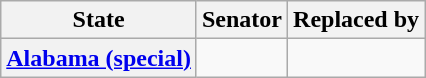<table class="wikitable sortable plainrowheaders">
<tr>
<th scope="col">State</th>
<th scope="col">Senator</th>
<th scope="col">Replaced by</th>
</tr>
<tr>
<th><a href='#'>Alabama (special)</a></th>
<td></td>
<td></td>
</tr>
</table>
